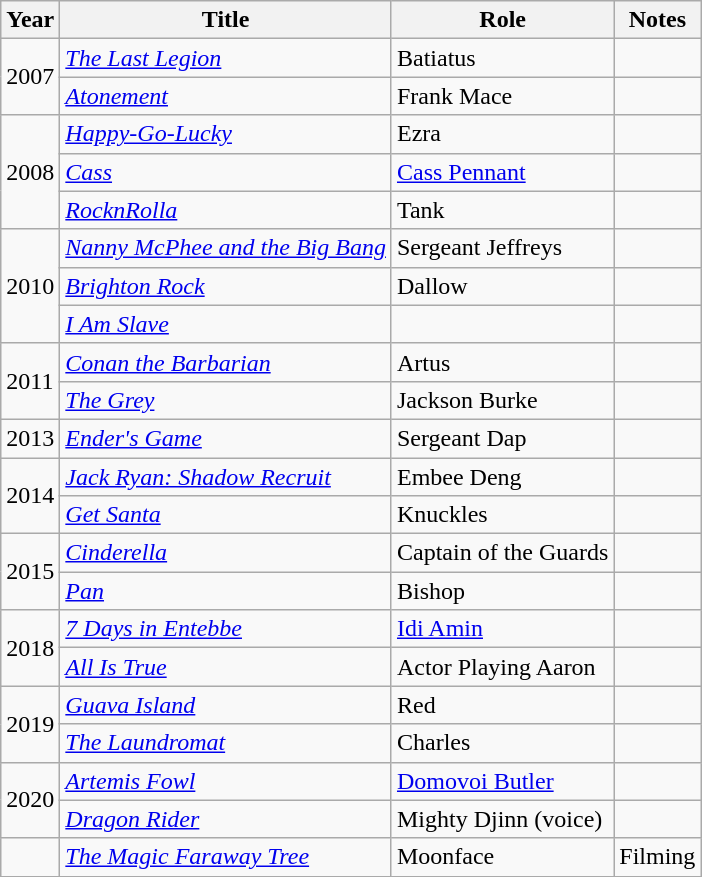<table class = "wikitable sortable">
<tr>
<th>Year</th>
<th>Title</th>
<th>Role</th>
<th>Notes</th>
</tr>
<tr>
<td rowspan="2">2007</td>
<td><em><a href='#'>The Last Legion</a></em></td>
<td>Batiatus</td>
<td></td>
</tr>
<tr>
<td><em><a href='#'>Atonement</a></em></td>
<td>Frank Mace</td>
<td></td>
</tr>
<tr>
<td rowspan="3">2008</td>
<td><em><a href='#'>Happy-Go-Lucky</a></em></td>
<td>Ezra</td>
<td></td>
</tr>
<tr>
<td><em><a href='#'>Cass</a></em></td>
<td><a href='#'>Cass Pennant</a></td>
<td></td>
</tr>
<tr>
<td><em><a href='#'>RocknRolla</a></em></td>
<td>Tank</td>
<td></td>
</tr>
<tr>
<td rowspan="3">2010</td>
<td><em><a href='#'>Nanny McPhee and the Big Bang</a></em></td>
<td>Sergeant Jeffreys</td>
<td></td>
</tr>
<tr>
<td><em><a href='#'>Brighton Rock</a></em></td>
<td>Dallow</td>
<td></td>
</tr>
<tr>
<td><em><a href='#'>I Am Slave</a></em></td>
<td></td>
<td></td>
</tr>
<tr>
<td rowspan="2">2011</td>
<td><em><a href='#'>Conan the Barbarian</a></em></td>
<td>Artus</td>
<td></td>
</tr>
<tr>
<td><em><a href='#'>The Grey</a></em></td>
<td>Jackson Burke</td>
<td></td>
</tr>
<tr>
<td>2013</td>
<td><em><a href='#'>Ender's Game</a></em></td>
<td>Sergeant Dap</td>
<td></td>
</tr>
<tr>
<td rowspan="2">2014</td>
<td><em><a href='#'>Jack Ryan: Shadow Recruit</a></em></td>
<td>Embee Deng</td>
<td></td>
</tr>
<tr>
<td><em><a href='#'>Get Santa</a></em></td>
<td>Knuckles</td>
<td></td>
</tr>
<tr>
<td rowspan="2">2015</td>
<td><em><a href='#'>Cinderella</a></em></td>
<td>Captain of the Guards</td>
<td></td>
</tr>
<tr>
<td><em><a href='#'>Pan</a></em></td>
<td>Bishop</td>
<td></td>
</tr>
<tr>
<td rowspan="2">2018</td>
<td><em><a href='#'>7 Days in Entebbe</a></em></td>
<td><a href='#'>Idi Amin</a></td>
<td></td>
</tr>
<tr>
<td><em><a href='#'>All Is True</a></em></td>
<td>Actor Playing Aaron</td>
<td></td>
</tr>
<tr>
<td rowspan="2">2019</td>
<td><em><a href='#'>Guava Island</a></em></td>
<td>Red</td>
<td></td>
</tr>
<tr>
<td><em><a href='#'>The Laundromat</a></em></td>
<td>Charles</td>
<td></td>
</tr>
<tr>
<td rowspan="2">2020</td>
<td><em><a href='#'>Artemis Fowl</a></em></td>
<td><a href='#'>Domovoi Butler</a></td>
<td></td>
</tr>
<tr>
<td><em><a href='#'>Dragon Rider</a></em></td>
<td>Mighty Djinn (voice)</td>
<td></td>
</tr>
<tr>
<td></td>
<td><em><a href='#'>The Magic Faraway Tree</a></em></td>
<td>Moonface</td>
<td>Filming</td>
</tr>
<tr>
</tr>
</table>
